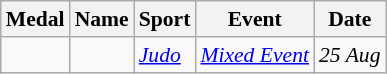<table class="wikitable sortable" style="font-size:90%">
<tr>
<th>Medal</th>
<th>Name</th>
<th>Sport</th>
<th>Event</th>
<th>Date</th>
</tr>
<tr>
<td><em></em></td>
<td><em></em></td>
<td><em><a href='#'>Judo</a></em></td>
<td><em><a href='#'>Mixed Event</a></em></td>
<td><em>25 Aug</em></td>
</tr>
</table>
